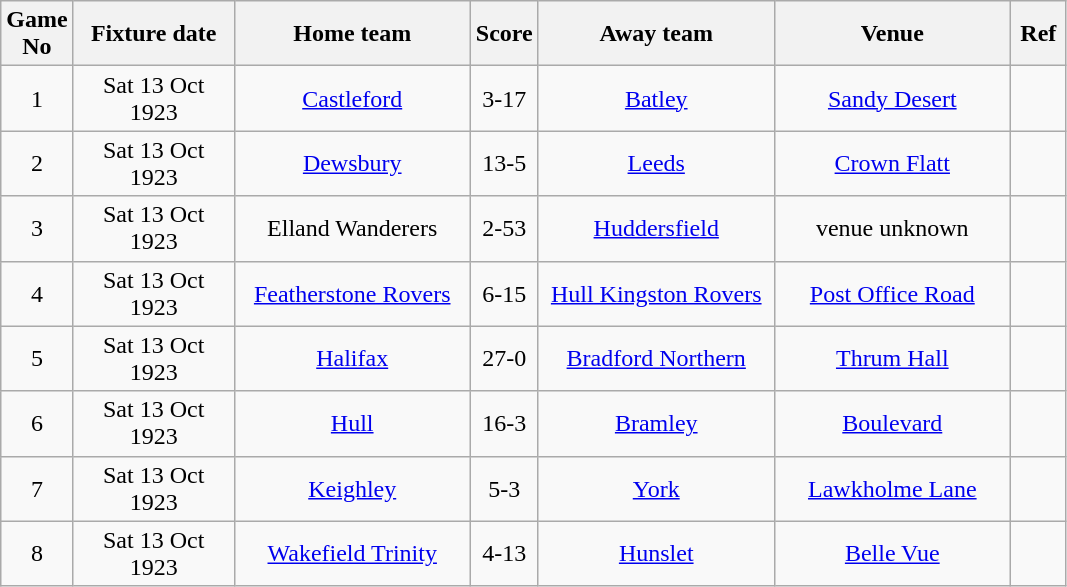<table class="wikitable" style="text-align:center;">
<tr>
<th width=20 abbr="No">Game No</th>
<th width=100 abbr="Date">Fixture date</th>
<th width=150 abbr="Home team">Home team</th>
<th width=20 abbr="Score">Score</th>
<th width=150 abbr="Away team">Away team</th>
<th width=150 abbr="Venue">Venue</th>
<th width=30 abbr="Ref">Ref</th>
</tr>
<tr>
<td>1</td>
<td>Sat 13 Oct 1923</td>
<td><a href='#'>Castleford</a></td>
<td>3-17</td>
<td><a href='#'>Batley</a></td>
<td><a href='#'>Sandy Desert</a></td>
<td></td>
</tr>
<tr>
<td>2</td>
<td>Sat 13 Oct 1923</td>
<td><a href='#'>Dewsbury</a></td>
<td>13-5</td>
<td><a href='#'>Leeds</a></td>
<td><a href='#'>Crown Flatt</a></td>
<td></td>
</tr>
<tr>
<td>3</td>
<td>Sat 13 Oct 1923</td>
<td>Elland Wanderers</td>
<td>2-53</td>
<td><a href='#'>Huddersfield</a></td>
<td>venue unknown</td>
<td></td>
</tr>
<tr>
<td>4</td>
<td>Sat 13 Oct 1923</td>
<td><a href='#'>Featherstone Rovers</a></td>
<td>6-15</td>
<td><a href='#'>Hull Kingston Rovers</a></td>
<td><a href='#'>Post Office Road</a></td>
<td></td>
</tr>
<tr>
<td>5</td>
<td>Sat 13 Oct 1923</td>
<td><a href='#'>Halifax</a></td>
<td>27-0</td>
<td><a href='#'>Bradford Northern</a></td>
<td><a href='#'>Thrum Hall</a></td>
<td></td>
</tr>
<tr>
<td>6</td>
<td>Sat 13 Oct 1923</td>
<td><a href='#'>Hull</a></td>
<td>16-3</td>
<td><a href='#'>Bramley</a></td>
<td><a href='#'>Boulevard</a></td>
<td></td>
</tr>
<tr>
<td>7</td>
<td>Sat 13 Oct 1923</td>
<td><a href='#'>Keighley</a></td>
<td>5-3</td>
<td><a href='#'>York</a></td>
<td><a href='#'>Lawkholme Lane</a></td>
<td></td>
</tr>
<tr>
<td>8</td>
<td>Sat 13 Oct 1923</td>
<td><a href='#'>Wakefield Trinity</a></td>
<td>4-13</td>
<td><a href='#'>Hunslet</a></td>
<td><a href='#'>Belle Vue</a></td>
<td></td>
</tr>
</table>
